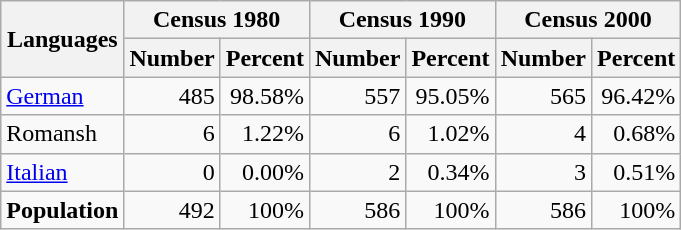<table class="wikitable">
<tr ---->
<th rowspan="2">Languages</th>
<th colspan="2">Census 1980</th>
<th colspan="2">Census 1990</th>
<th colspan="2">Census 2000</th>
</tr>
<tr ---->
<th>Number</th>
<th>Percent</th>
<th>Number</th>
<th>Percent</th>
<th>Number</th>
<th>Percent</th>
</tr>
<tr ---->
<td><a href='#'>German</a></td>
<td align=right>485</td>
<td align=right>98.58%</td>
<td align=right>557</td>
<td align=right>95.05%</td>
<td align=right>565</td>
<td align=right>96.42%</td>
</tr>
<tr ---->
<td>Romansh</td>
<td align=right>6</td>
<td align=right>1.22%</td>
<td align=right>6</td>
<td align=right>1.02%</td>
<td align=right>4</td>
<td align=right>0.68%</td>
</tr>
<tr ---->
<td><a href='#'>Italian</a></td>
<td align=right>0</td>
<td align=right>0.00%</td>
<td align=right>2</td>
<td align=right>0.34%</td>
<td align=right>3</td>
<td align=right>0.51%</td>
</tr>
<tr ---->
<td><strong>Population</strong></td>
<td align=right>492</td>
<td align=right>100%</td>
<td align=right>586</td>
<td align=right>100%</td>
<td align=right>586</td>
<td align=right>100%</td>
</tr>
</table>
